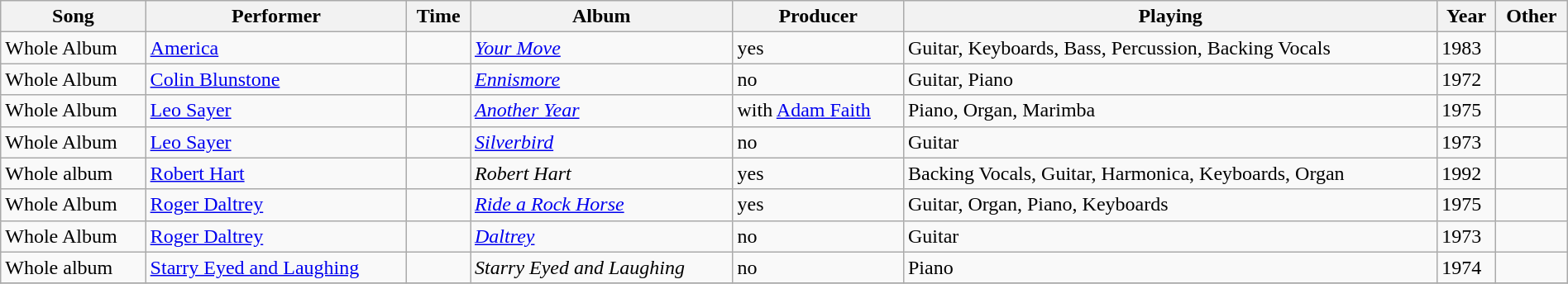<table class="wikitable sortable" style="margin:0.5em auto; clear: both; text-align: left; width:100%">
<tr>
<th>Song</th>
<th>Performer</th>
<th>Time</th>
<th>Album</th>
<th>Producer</th>
<th>Playing</th>
<th>Year</th>
<th>Other</th>
</tr>
<tr>
<td>Whole Album</td>
<td><a href='#'>America</a></td>
<td></td>
<td><em><a href='#'>Your Move</a></em></td>
<td>yes</td>
<td>Guitar, Keyboards, Bass, Percussion, Backing Vocals</td>
<td>1983</td>
<td></td>
</tr>
<tr>
<td>Whole Album</td>
<td><a href='#'>Colin Blunstone</a></td>
<td></td>
<td><em><a href='#'>Ennismore</a></em></td>
<td>no</td>
<td>Guitar, Piano</td>
<td>1972</td>
<td></td>
</tr>
<tr>
<td>Whole Album</td>
<td><a href='#'>Leo Sayer</a></td>
<td></td>
<td><em><a href='#'>Another Year</a></em></td>
<td>with <a href='#'>Adam Faith</a></td>
<td>Piano, Organ, Marimba</td>
<td>1975</td>
<td></td>
</tr>
<tr>
<td>Whole Album</td>
<td><a href='#'>Leo Sayer</a></td>
<td></td>
<td><em><a href='#'>Silverbird</a></em></td>
<td>no</td>
<td>Guitar</td>
<td>1973</td>
<td></td>
</tr>
<tr>
<td>Whole album</td>
<td><a href='#'>Robert Hart</a></td>
<td></td>
<td><em>Robert Hart</em></td>
<td>yes</td>
<td>Backing Vocals, Guitar, Harmonica, Keyboards, Organ</td>
<td>1992</td>
<td></td>
</tr>
<tr>
<td>Whole Album</td>
<td><a href='#'>Roger Daltrey</a></td>
<td></td>
<td><em><a href='#'>Ride a Rock Horse</a></em></td>
<td>yes</td>
<td>Guitar, Organ, Piano, Keyboards</td>
<td>1975</td>
<td></td>
</tr>
<tr>
<td>Whole Album</td>
<td><a href='#'>Roger Daltrey</a></td>
<td></td>
<td><em><a href='#'>Daltrey</a></em></td>
<td>no</td>
<td>Guitar</td>
<td>1973</td>
<td></td>
</tr>
<tr>
<td>Whole album</td>
<td><a href='#'>Starry Eyed and Laughing</a></td>
<td></td>
<td><em>Starry Eyed and Laughing</em></td>
<td>no</td>
<td>Piano</td>
<td>1974</td>
<td></td>
</tr>
<tr>
</tr>
</table>
